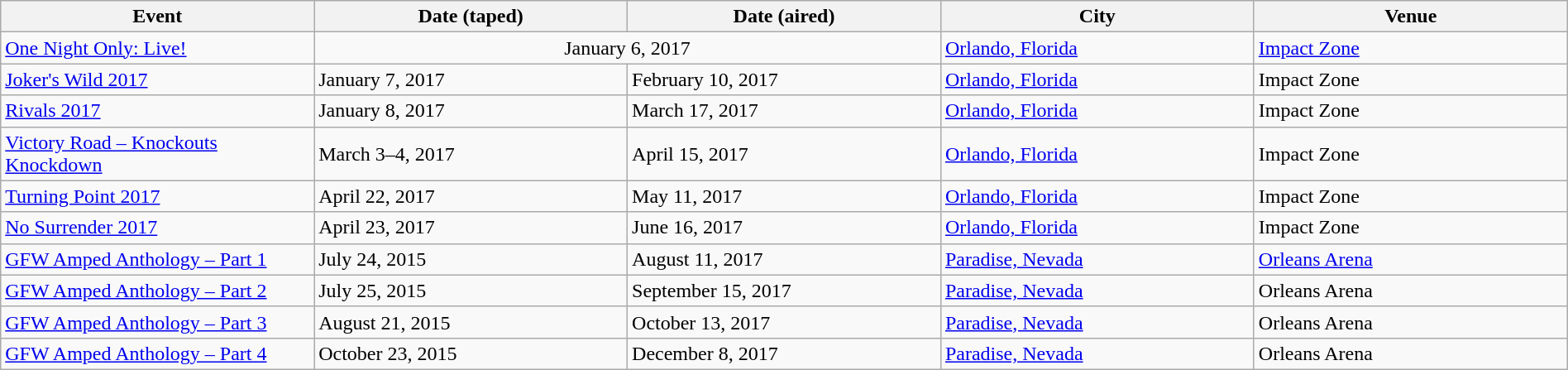<table class="wikitable sortable" width="100%" style="align: center">
<tr>
<th width="20%">Event</th>
<th width="20%">Date (taped)</th>
<th width="20%">Date (aired)</th>
<th width="20%">City</th>
<th width="20%">Venue</th>
</tr>
<tr>
<td><a href='#'>One Night Only: Live!</a></td>
<td colspan="2" align="center">January 6, 2017</td>
<td><a href='#'>Orlando, Florida</a></td>
<td><a href='#'>Impact Zone</a></td>
</tr>
<tr>
<td><a href='#'>Joker's Wild 2017</a></td>
<td>January 7, 2017</td>
<td>February 10, 2017</td>
<td><a href='#'>Orlando, Florida</a></td>
<td>Impact Zone</td>
</tr>
<tr>
<td><a href='#'>Rivals 2017</a></td>
<td>January 8, 2017</td>
<td>March 17, 2017</td>
<td><a href='#'>Orlando, Florida</a></td>
<td>Impact Zone</td>
</tr>
<tr>
<td><a href='#'>Victory Road – Knockouts Knockdown</a></td>
<td>March 3–4, 2017</td>
<td>April 15, 2017</td>
<td><a href='#'>Orlando, Florida</a></td>
<td>Impact Zone</td>
</tr>
<tr>
<td><a href='#'>Turning Point 2017</a></td>
<td>April 22, 2017</td>
<td>May 11, 2017</td>
<td><a href='#'>Orlando, Florida</a></td>
<td>Impact Zone</td>
</tr>
<tr>
<td><a href='#'>No Surrender 2017</a></td>
<td>April 23, 2017</td>
<td>June 16, 2017</td>
<td><a href='#'>Orlando, Florida</a></td>
<td>Impact Zone</td>
</tr>
<tr>
<td><a href='#'>GFW Amped Anthology – Part 1</a></td>
<td>July 24, 2015</td>
<td>August 11, 2017</td>
<td><a href='#'>Paradise, Nevada</a></td>
<td><a href='#'>Orleans Arena</a></td>
</tr>
<tr>
<td><a href='#'>GFW Amped Anthology – Part 2</a></td>
<td>July 25, 2015</td>
<td>September 15, 2017</td>
<td><a href='#'>Paradise, Nevada</a></td>
<td>Orleans Arena</td>
</tr>
<tr>
<td><a href='#'>GFW Amped Anthology – Part 3</a></td>
<td>August 21, 2015</td>
<td>October 13, 2017</td>
<td><a href='#'>Paradise, Nevada</a></td>
<td>Orleans Arena</td>
</tr>
<tr>
<td><a href='#'>GFW Amped Anthology – Part 4</a></td>
<td>October 23, 2015</td>
<td>December 8, 2017</td>
<td><a href='#'>Paradise, Nevada</a></td>
<td>Orleans Arena</td>
</tr>
</table>
